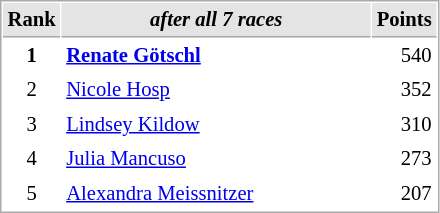<table cellspacing="1" cellpadding="3" style="border:1px solid #AAAAAA;font-size:86%">
<tr bgcolor="#E4E4E4">
<th style="border-bottom:1px solid #AAAAAA" width=10>Rank</th>
<th style="border-bottom:1px solid #AAAAAA" width=200><em>after all 7 races</em></th>
<th style="border-bottom:1px solid #AAAAAA" width=20>Points</th>
</tr>
<tr>
<td align="center"><strong>1</strong></td>
<td> <strong><a href='#'>Renate Götschl</a> </strong></td>
<td align="right">540</td>
</tr>
<tr>
<td align="center">2</td>
<td> <a href='#'>Nicole Hosp</a></td>
<td align="right">352</td>
</tr>
<tr>
<td align="center">3</td>
<td> <a href='#'>Lindsey Kildow</a></td>
<td align="right">310</td>
</tr>
<tr>
<td align="center">4</td>
<td> <a href='#'>Julia Mancuso</a></td>
<td align="right">273</td>
</tr>
<tr>
<td align="center">5</td>
<td> <a href='#'>Alexandra Meissnitzer</a></td>
<td align="right">207</td>
</tr>
</table>
